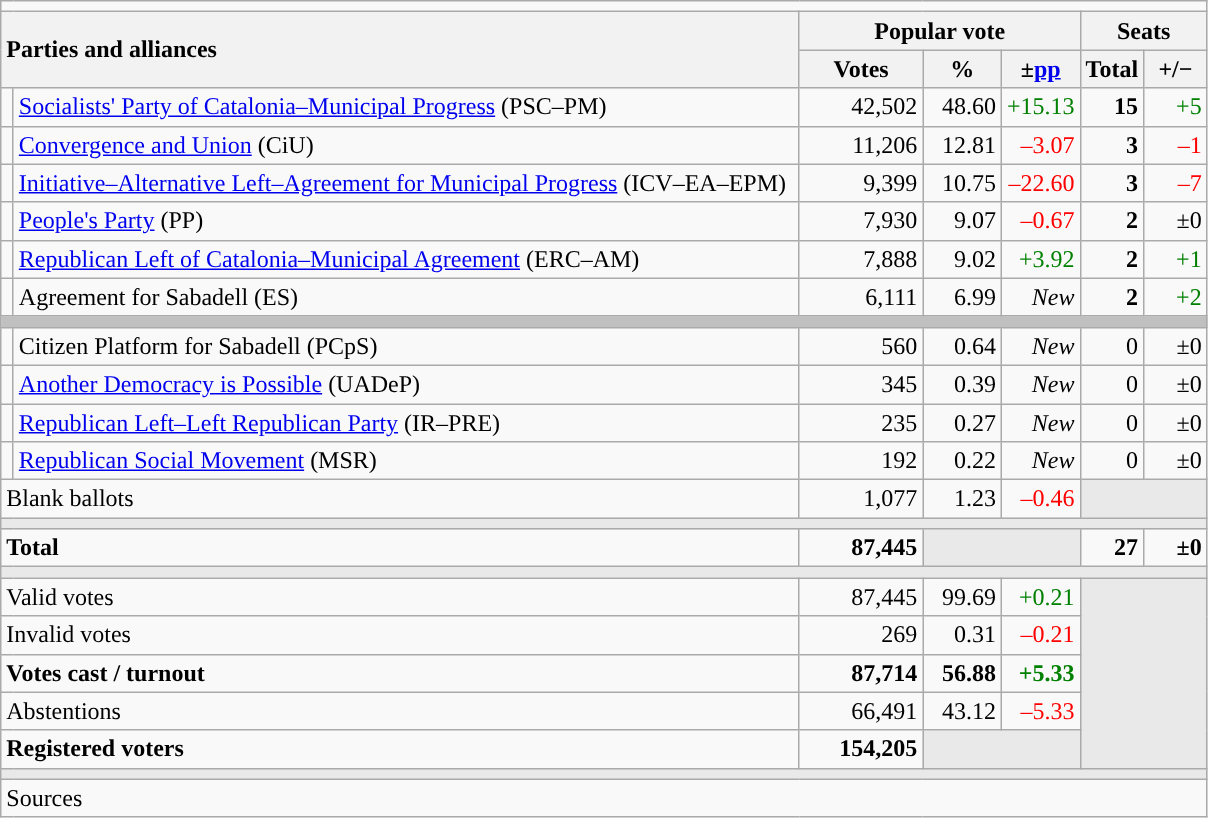<table class="wikitable" style="text-align:right;">
<tr>
<td colspan="7"></td>
</tr>
<tr>
<th style="text-align:left;" rowspan="2" colspan="2" width="525">Parties and alliances</th>
<th colspan="3">Popular vote</th>
<th colspan="2">Seats</th>
</tr>
<tr>
<th width="75">Votes</th>
<th width="45">%</th>
<th width="45">±<a href='#'>pp</a></th>
<th width="35">Total</th>
<th width="35">+/−</th>
</tr>
<tr>
<td width="1" style="color:inherit;background:"></td>
<td align="left"><a href='#'>Socialists' Party of Catalonia–Municipal Progress</a> (PSC–PM)</td>
<td>42,502</td>
<td>48.60</td>
<td style="color:green;">+15.13</td>
<td><strong>15</strong></td>
<td style="color:green;">+5</td>
</tr>
<tr>
<td style="color:inherit;background:"></td>
<td align="left"><a href='#'>Convergence and Union</a> (CiU)</td>
<td>11,206</td>
<td>12.81</td>
<td style="color:red;">–3.07</td>
<td><strong>3</strong></td>
<td style="color:red;">–1</td>
</tr>
<tr>
<td style="color:inherit;background:"></td>
<td align="left"><a href='#'>Initiative–Alternative Left–Agreement for Municipal Progress</a> (ICV–EA–EPM)</td>
<td>9,399</td>
<td>10.75</td>
<td style="color:red;">–22.60</td>
<td><strong>3</strong></td>
<td style="color:red;">–7</td>
</tr>
<tr>
<td style="color:inherit;background:"></td>
<td align="left"><a href='#'>People's Party</a> (PP)</td>
<td>7,930</td>
<td>9.07</td>
<td style="color:red;">–0.67</td>
<td><strong>2</strong></td>
<td>±0</td>
</tr>
<tr>
<td style="color:inherit;background:"></td>
<td align="left"><a href='#'>Republican Left of Catalonia–Municipal Agreement</a> (ERC–AM)</td>
<td>7,888</td>
<td>9.02</td>
<td style="color:green;">+3.92</td>
<td><strong>2</strong></td>
<td style="color:green;">+1</td>
</tr>
<tr>
<td style="color:inherit;background:"></td>
<td align="left">Agreement for Sabadell (ES)</td>
<td>6,111</td>
<td>6.99</td>
<td><em>New</em></td>
<td><strong>2</strong></td>
<td style="color:green;">+2</td>
</tr>
<tr>
<td colspan="7" style="color:inherit;background:#C0C0C0"></td>
</tr>
<tr>
<td style="color:inherit;background:"></td>
<td align="left">Citizen Platform for Sabadell (PCpS)</td>
<td>560</td>
<td>0.64</td>
<td><em>New</em></td>
<td>0</td>
<td>±0</td>
</tr>
<tr>
<td style="color:inherit;background:"></td>
<td align="left"><a href='#'>Another Democracy is Possible</a> (UADeP)</td>
<td>345</td>
<td>0.39</td>
<td><em>New</em></td>
<td>0</td>
<td>±0</td>
</tr>
<tr>
<td style="color:inherit;background:"></td>
<td align="left"><a href='#'>Republican Left–Left Republican Party</a> (IR–PRE)</td>
<td>235</td>
<td>0.27</td>
<td><em>New</em></td>
<td>0</td>
<td>±0</td>
</tr>
<tr>
<td style="color:inherit;background:"></td>
<td align="left"><a href='#'>Republican Social Movement</a> (MSR)</td>
<td>192</td>
<td>0.22</td>
<td><em>New</em></td>
<td>0</td>
<td>±0</td>
</tr>
<tr>
<td align="left" colspan="2">Blank ballots</td>
<td>1,077</td>
<td>1.23</td>
<td style="color:red;">–0.46</td>
<td style="color:inherit;background:#E9E9E9" colspan="2"></td>
</tr>
<tr>
<td colspan="7" style="color:inherit;background:#E9E9E9"></td>
</tr>
<tr style="font-weight:bold;">
<td align="left" colspan="2">Total</td>
<td>87,445</td>
<td bgcolor="#E9E9E9" colspan="2"></td>
<td>27</td>
<td>±0</td>
</tr>
<tr>
<td colspan="7" style="color:inherit;background:#E9E9E9"></td>
</tr>
<tr>
<td align="left" colspan="2">Valid votes</td>
<td>87,445</td>
<td>99.69</td>
<td style="color:green;">+0.21</td>
<td bgcolor="#E9E9E9" colspan="2" rowspan="5"></td>
</tr>
<tr>
<td align="left" colspan="2">Invalid votes</td>
<td>269</td>
<td>0.31</td>
<td style="color:red;">–0.21</td>
</tr>
<tr style="font-weight:bold;">
<td align="left" colspan="2">Votes cast / turnout</td>
<td>87,714</td>
<td>56.88</td>
<td style="color:green;">+5.33</td>
</tr>
<tr>
<td align="left" colspan="2">Abstentions</td>
<td>66,491</td>
<td>43.12</td>
<td style="color:red;">–5.33</td>
</tr>
<tr style="font-weight:bold;">
<td align="left" colspan="2">Registered voters</td>
<td>154,205</td>
<td bgcolor="#E9E9E9" colspan="2"></td>
</tr>
<tr>
<td colspan="7" style="color:inherit;background:#E9E9E9"></td>
</tr>
<tr>
<td align="left" colspan="7">Sources</td>
</tr>
</table>
